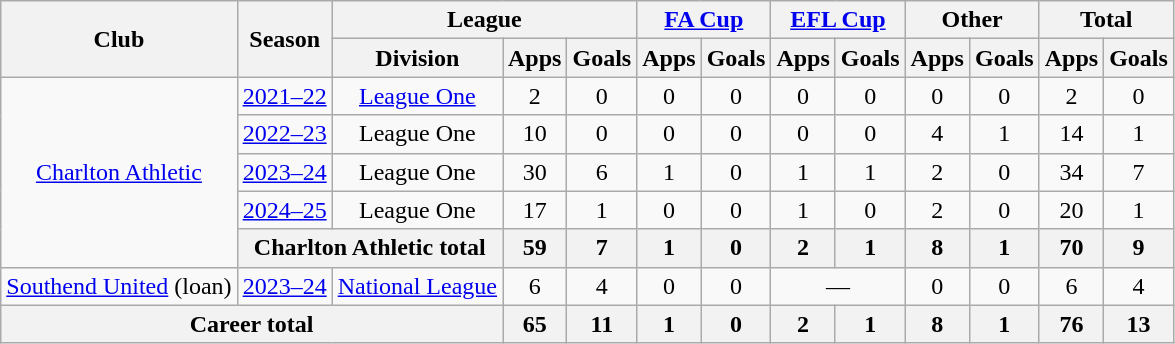<table class="wikitable" style="text-align: center">
<tr>
<th rowspan="2">Club</th>
<th rowspan="2">Season</th>
<th colspan="3">League</th>
<th colspan="2"><a href='#'>FA Cup</a></th>
<th colspan="2"><a href='#'>EFL Cup</a></th>
<th colspan="2">Other</th>
<th colspan="2">Total</th>
</tr>
<tr>
<th>Division</th>
<th>Apps</th>
<th>Goals</th>
<th>Apps</th>
<th>Goals</th>
<th>Apps</th>
<th>Goals</th>
<th>Apps</th>
<th>Goals</th>
<th>Apps</th>
<th>Goals</th>
</tr>
<tr>
<td rowspan="5"><a href='#'>Charlton Athletic</a></td>
<td><a href='#'>2021–22</a></td>
<td><a href='#'>League One</a></td>
<td>2</td>
<td>0</td>
<td>0</td>
<td>0</td>
<td>0</td>
<td>0</td>
<td>0</td>
<td>0</td>
<td>2</td>
<td>0</td>
</tr>
<tr>
<td><a href='#'>2022–23</a></td>
<td>League One</td>
<td>10</td>
<td>0</td>
<td>0</td>
<td>0</td>
<td>0</td>
<td>0</td>
<td>4</td>
<td>1</td>
<td>14</td>
<td>1</td>
</tr>
<tr>
<td><a href='#'>2023–24</a></td>
<td>League One</td>
<td>30</td>
<td>6</td>
<td>1</td>
<td>0</td>
<td>1</td>
<td>1</td>
<td>2</td>
<td>0</td>
<td>34</td>
<td>7</td>
</tr>
<tr>
<td><a href='#'>2024–25</a></td>
<td>League One</td>
<td>17</td>
<td>1</td>
<td>0</td>
<td>0</td>
<td>1</td>
<td>0</td>
<td>2</td>
<td>0</td>
<td>20</td>
<td>1</td>
</tr>
<tr>
<th colspan="2">Charlton Athletic total</th>
<th>59</th>
<th>7</th>
<th>1</th>
<th>0</th>
<th>2</th>
<th>1</th>
<th>8</th>
<th>1</th>
<th>70</th>
<th>9</th>
</tr>
<tr>
<td><a href='#'>Southend United</a> (loan)</td>
<td><a href='#'>2023–24</a></td>
<td><a href='#'>National League</a></td>
<td>6</td>
<td>4</td>
<td>0</td>
<td>0</td>
<td colspan="2">—</td>
<td>0</td>
<td>0</td>
<td>6</td>
<td>4</td>
</tr>
<tr>
<th colspan="3">Career total</th>
<th>65</th>
<th>11</th>
<th>1</th>
<th>0</th>
<th>2</th>
<th>1</th>
<th>8</th>
<th>1</th>
<th>76</th>
<th>13</th>
</tr>
</table>
